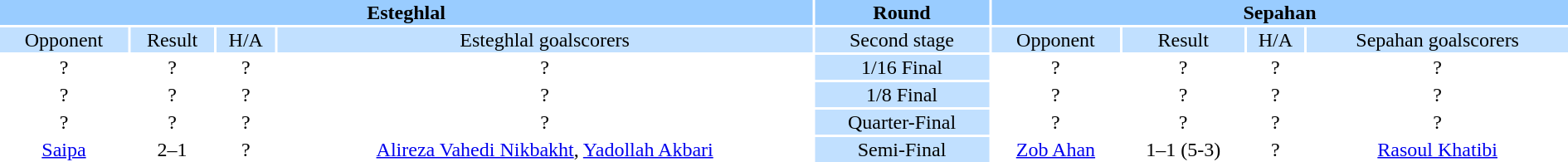<table style="width:100%; text-align:center;">
<tr style="vertical-align:top; background:#9cf;">
<th colspan=4 style="width:1*">Esteghlal</th>
<th>Round</th>
<th colspan=4 style="width:1*">Sepahan</th>
</tr>
<tr style="vertical-align:top; background:#c1e0ff;">
<td>Opponent</td>
<td>Result</td>
<td>H/A</td>
<td>Esteghlal goalscorers</td>
<td>Second stage</td>
<td>Opponent</td>
<td>Result</td>
<td>H/A</td>
<td>Sepahan goalscorers</td>
</tr>
<tr>
<td>?</td>
<td>?</td>
<td>?</td>
<td>?</td>
<td style="background:#c1e0ff;">1/16 Final</td>
<td>?</td>
<td>?</td>
<td>?</td>
<td>?</td>
</tr>
<tr>
<td>?</td>
<td>?</td>
<td>?</td>
<td>?</td>
<td style="background:#c1e0ff;">1/8 Final</td>
<td>?</td>
<td>?</td>
<td>?</td>
<td>?</td>
</tr>
<tr>
<td>?</td>
<td>?</td>
<td>?</td>
<td>?</td>
<td style="background:#c1e0ff;">Quarter-Final</td>
<td>?</td>
<td>?</td>
<td>?</td>
<td>?</td>
</tr>
<tr>
<td><a href='#'>Saipa</a></td>
<td>2–1</td>
<td>?</td>
<td><a href='#'>Alireza Vahedi Nikbakht</a>, <a href='#'>Yadollah Akbari</a></td>
<td style="background:#c1e0ff;">Semi-Final</td>
<td><a href='#'>Zob Ahan</a></td>
<td>1–1 (5-3)</td>
<td>?</td>
<td><a href='#'>Rasoul Khatibi</a></td>
</tr>
</table>
